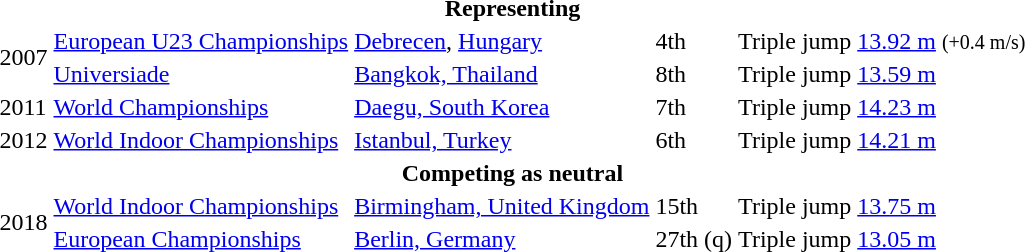<table>
<tr>
<th colspan="6">Representing </th>
</tr>
<tr>
<td rowspan=2>2007</td>
<td><a href='#'>European U23 Championships</a></td>
<td><a href='#'>Debrecen</a>, <a href='#'>Hungary</a></td>
<td>4th</td>
<td>Triple jump</td>
<td><a href='#'>13.92 m</a> <small>(+0.4 m/s)</small></td>
</tr>
<tr>
<td><a href='#'>Universiade</a></td>
<td><a href='#'>Bangkok, Thailand</a></td>
<td>8th</td>
<td>Triple jump</td>
<td><a href='#'>13.59 m</a></td>
</tr>
<tr>
<td>2011</td>
<td><a href='#'>World Championships</a></td>
<td><a href='#'>Daegu, South Korea</a></td>
<td>7th</td>
<td>Triple jump</td>
<td><a href='#'>14.23 m</a></td>
</tr>
<tr>
<td>2012</td>
<td><a href='#'>World Indoor Championships</a></td>
<td><a href='#'>Istanbul, Turkey</a></td>
<td>6th</td>
<td>Triple jump</td>
<td><a href='#'>14.21 m</a></td>
</tr>
<tr>
<th colspan="6">Competing as neutral</th>
</tr>
<tr>
<td rowspan=2>2018</td>
<td><a href='#'>World Indoor Championships</a></td>
<td><a href='#'>Birmingham, United Kingdom</a></td>
<td>15th</td>
<td>Triple jump</td>
<td><a href='#'>13.75 m</a></td>
</tr>
<tr>
<td><a href='#'>European Championships</a></td>
<td><a href='#'>Berlin, Germany</a></td>
<td>27th (q)</td>
<td>Triple jump</td>
<td><a href='#'>13.05 m</a></td>
</tr>
</table>
